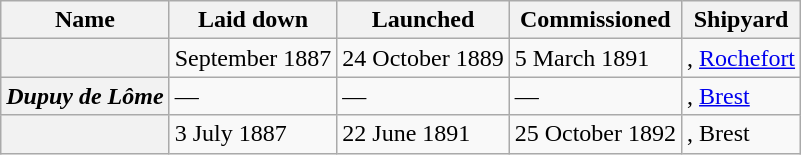<table class="wikitable plainrowheaders">
<tr>
<th scope="col">Name</th>
<th scope="col">Laid down</th>
<th scope="col">Launched</th>
<th scope="col">Commissioned</th>
<th scope="col">Shipyard</th>
</tr>
<tr>
<th scope="row"></th>
<td>September 1887</td>
<td>24 October 1889</td>
<td>5 March 1891</td>
<td>, <a href='#'>Rochefort</a></td>
</tr>
<tr>
<th scope="row"><em>Dupuy de Lôme</em></th>
<td>—</td>
<td>—</td>
<td>—</td>
<td>, <a href='#'>Brest</a></td>
</tr>
<tr>
<th scope="row"></th>
<td>3 July 1887</td>
<td>22 June 1891</td>
<td>25 October 1892</td>
<td>, Brest</td>
</tr>
</table>
